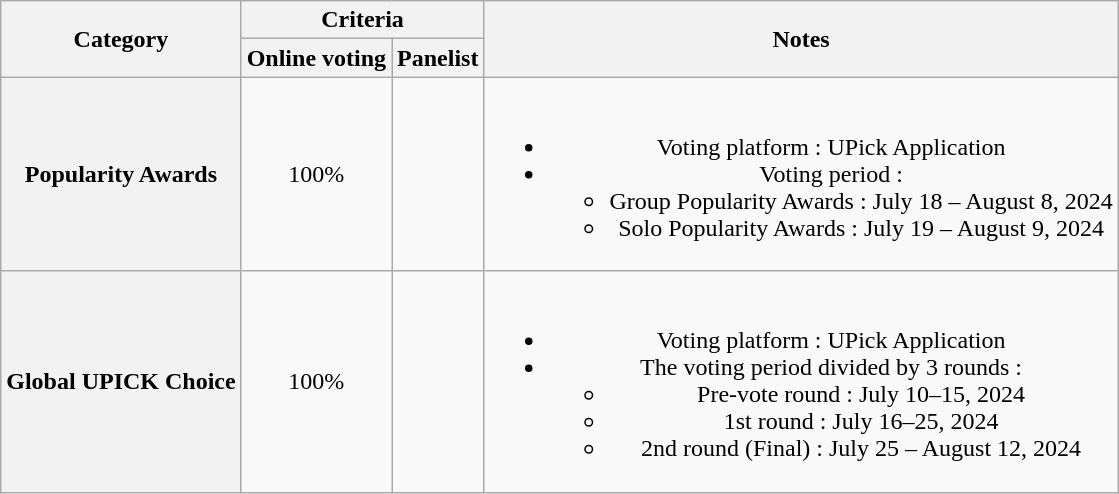<table class="wikitable plainrowheaders" style="text-align:center">
<tr>
<th scope="col" rowspan="2">Category</th>
<th scope="col" colspan="2">Criteria</th>
<th scope="col" rowspan="2">Notes</th>
</tr>
<tr>
<th scope="col">Online voting</th>
<th scope="col">Panelist</th>
</tr>
<tr>
<th scope="row">Popularity Awards</th>
<td>100%</td>
<td></td>
<td><br><ul><li>Voting platform : UPick Application</li><li>Voting period :<ul><li>Group Popularity Awards : July 18 – August 8, 2024</li><li>Solo Popularity Awards : July 19 – August 9, 2024</li></ul></li></ul></td>
</tr>
<tr>
<th scope="row">Global UPICK Choice</th>
<td>100%</td>
<td></td>
<td><br><ul><li>Voting platform : UPick Application</li><li>The voting period divided by 3 rounds :<ul><li>Pre-vote round : July 10–15, 2024</li><li>1st round : July 16–25, 2024</li><li>2nd round (Final) : July 25 – August 12, 2024</li></ul></li></ul></td>
</tr>
</table>
